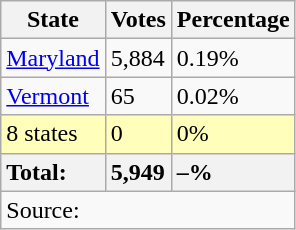<table class="wikitable mw-collapsible mw-collapsed sortable tpl-blanktable">
<tr>
<th>State</th>
<th>Votes</th>
<th>Percentage</th>
</tr>
<tr>
<td><a href='#'>Maryland</a></td>
<td>5,884</td>
<td>0.19%</td>
</tr>
<tr>
<td><a href='#'>Vermont</a></td>
<td>65</td>
<td>0.02%</td>
</tr>
<tr style="background:#FFFFBB">
<td>8 states</td>
<td>0</td>
<td>0%</td>
</tr>
<tr>
<th style="text-align:left;">Total:</th>
<th style="text-align:left;">5,949</th>
<th style="text-align:left;">–%</th>
</tr>
<tr>
<td colspan="3" style="text-align:left;">Source: </td>
</tr>
</table>
